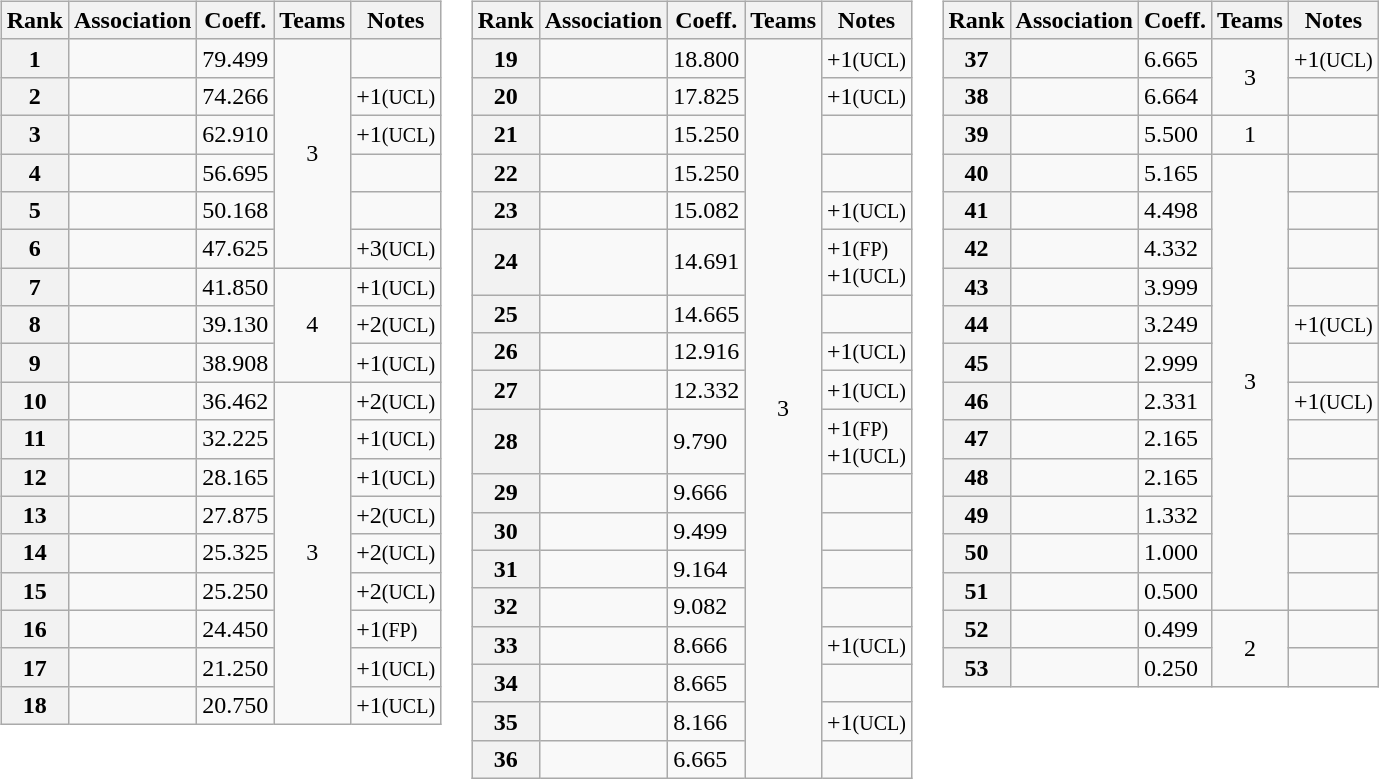<table>
<tr valign=top>
<td><br><table class="wikitable">
<tr>
<th>Rank</th>
<th>Association</th>
<th>Coeff.</th>
<th>Teams</th>
<th>Notes</th>
</tr>
<tr>
<th>1</th>
<td></td>
<td>79.499</td>
<td style="text-align: center;" rowspan="6">3</td>
<td></td>
</tr>
<tr>
<th>2</th>
<td></td>
<td>74.266</td>
<td>+1<small>(UCL)</small></td>
</tr>
<tr>
<th>3</th>
<td></td>
<td>62.910</td>
<td>+1<small>(UCL)</small></td>
</tr>
<tr>
<th>4</th>
<td></td>
<td>56.695</td>
<td></td>
</tr>
<tr>
<th>5</th>
<td></td>
<td>50.168</td>
<td></td>
</tr>
<tr>
<th>6</th>
<td></td>
<td>47.625</td>
<td>+3<small>(UCL)</small></td>
</tr>
<tr>
<th>7</th>
<td></td>
<td>41.850</td>
<td style="text-align: center;" rowspan="3">4</td>
<td>+1<small>(UCL)</small></td>
</tr>
<tr>
<th>8</th>
<td></td>
<td>39.130</td>
<td>+2<small>(UCL)</small></td>
</tr>
<tr>
<th>9</th>
<td></td>
<td>38.908</td>
<td>+1<small>(UCL)</small></td>
</tr>
<tr>
<th>10</th>
<td></td>
<td>36.462</td>
<td style="text-align: center;" rowspan="9">3</td>
<td>+2<small>(UCL)</small></td>
</tr>
<tr>
<th>11</th>
<td></td>
<td>32.225</td>
<td>+1<small>(UCL)</small></td>
</tr>
<tr>
<th>12</th>
<td></td>
<td>28.165</td>
<td>+1<small>(UCL)</small></td>
</tr>
<tr>
<th>13</th>
<td></td>
<td>27.875</td>
<td>+2<small>(UCL)</small></td>
</tr>
<tr>
<th>14</th>
<td></td>
<td>25.325</td>
<td>+2<small>(UCL)</small></td>
</tr>
<tr>
<th>15</th>
<td></td>
<td>25.250</td>
<td>+2<small>(UCL)</small></td>
</tr>
<tr>
<th>16</th>
<td></td>
<td>24.450</td>
<td>+1<small>(FP)</small></td>
</tr>
<tr>
<th>17</th>
<td></td>
<td>21.250</td>
<td>+1<small>(UCL)</small></td>
</tr>
<tr>
<th>18</th>
<td></td>
<td>20.750</td>
<td>+1<small>(UCL)</small></td>
</tr>
</table>
</td>
<td><br><table class="wikitable">
<tr>
<th>Rank</th>
<th>Association</th>
<th>Coeff.</th>
<th>Teams</th>
<th>Notes</th>
</tr>
<tr>
<th>19</th>
<td></td>
<td>18.800</td>
<td style="text-align: center;" rowspan="18">3</td>
<td>+1<small>(UCL)</small></td>
</tr>
<tr>
<th>20</th>
<td></td>
<td>17.825</td>
<td>+1<small>(UCL)</small></td>
</tr>
<tr>
<th>21</th>
<td></td>
<td>15.250</td>
<td></td>
</tr>
<tr>
<th>22</th>
<td></td>
<td>15.250</td>
<td></td>
</tr>
<tr>
<th>23</th>
<td></td>
<td>15.082</td>
<td>+1<small>(UCL)</small></td>
</tr>
<tr>
<th>24</th>
<td></td>
<td>14.691</td>
<td>+1<small>(FP)</small><br>+1<small>(UCL)</small></td>
</tr>
<tr>
<th>25</th>
<td></td>
<td>14.665</td>
<td></td>
</tr>
<tr>
<th>26</th>
<td></td>
<td>12.916</td>
<td>+1<small>(UCL)</small></td>
</tr>
<tr>
<th>27</th>
<td></td>
<td>12.332</td>
<td>+1<small>(UCL)</small></td>
</tr>
<tr>
<th>28</th>
<td></td>
<td>9.790</td>
<td>+1<small>(FP)</small><br>+1<small>(UCL)</small></td>
</tr>
<tr>
<th>29</th>
<td></td>
<td>9.666</td>
<td></td>
</tr>
<tr>
<th>30</th>
<td></td>
<td>9.499</td>
<td></td>
</tr>
<tr>
<th>31</th>
<td></td>
<td>9.164</td>
<td></td>
</tr>
<tr>
<th>32</th>
<td></td>
<td>9.082</td>
<td></td>
</tr>
<tr>
<th>33</th>
<td></td>
<td>8.666</td>
<td>+1<small>(UCL)</small></td>
</tr>
<tr>
<th>34</th>
<td></td>
<td>8.665</td>
<td></td>
</tr>
<tr>
<th>35</th>
<td></td>
<td>8.166</td>
<td>+1<small>(UCL)</small></td>
</tr>
<tr>
<th>36</th>
<td></td>
<td>6.665</td>
<td></td>
</tr>
</table>
</td>
<td><br><table class="wikitable">
<tr>
<th>Rank</th>
<th>Association</th>
<th>Coeff.</th>
<th>Teams</th>
<th>Notes</th>
</tr>
<tr>
<th>37</th>
<td></td>
<td>6.665</td>
<td style="text-align: center;" rowspan="2">3</td>
<td>+1<small>(UCL)</small></td>
</tr>
<tr>
<th>38</th>
<td></td>
<td>6.664</td>
<td></td>
</tr>
<tr>
<th>39</th>
<td></td>
<td>5.500</td>
<td style="text-align: center;" rowspan="1">1</td>
<td></td>
</tr>
<tr>
<th>40</th>
<td></td>
<td>5.165</td>
<td style="text-align: center;" rowspan="12">3</td>
<td></td>
</tr>
<tr>
<th>41</th>
<td></td>
<td>4.498</td>
<td></td>
</tr>
<tr>
<th>42</th>
<td></td>
<td>4.332</td>
<td></td>
</tr>
<tr>
<th>43</th>
<td></td>
<td>3.999</td>
<td></td>
</tr>
<tr>
<th>44</th>
<td></td>
<td>3.249</td>
<td>+1<small>(UCL)</small></td>
</tr>
<tr>
<th>45</th>
<td></td>
<td>2.999</td>
<td></td>
</tr>
<tr>
<th>46</th>
<td></td>
<td>2.331</td>
<td>+1<small>(UCL)</small></td>
</tr>
<tr>
<th>47</th>
<td></td>
<td>2.165</td>
<td></td>
</tr>
<tr>
<th>48</th>
<td></td>
<td>2.165</td>
<td></td>
</tr>
<tr>
<th>49</th>
<td></td>
<td>1.332</td>
<td></td>
</tr>
<tr>
<th>50</th>
<td></td>
<td>1.000</td>
<td></td>
</tr>
<tr>
<th>51</th>
<td></td>
<td>0.500</td>
<td></td>
</tr>
<tr>
<th>52</th>
<td></td>
<td>0.499</td>
<td style="text-align: center;" rowspan="2">2</td>
<td></td>
</tr>
<tr>
<th>53</th>
<td></td>
<td>0.250</td>
<td></td>
</tr>
</table>
</td>
</tr>
</table>
